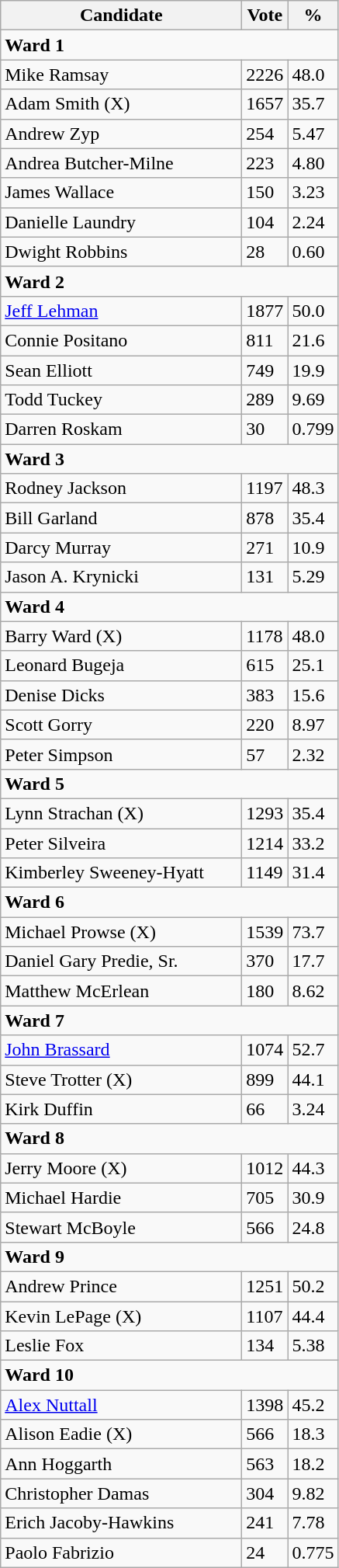<table class="wikitable">
<tr>
<th bgcolor="#DDDDFF" width="200px">Candidate</th>
<th bgcolor="#DDDDFF">Vote</th>
<th bgcolor="#DDDDFF">%</th>
</tr>
<tr>
<td colspan="4"><strong>Ward 1</strong></td>
</tr>
<tr>
<td>Mike Ramsay</td>
<td>2226</td>
<td>48.0</td>
</tr>
<tr>
<td>Adam Smith (X)</td>
<td>1657</td>
<td>35.7</td>
</tr>
<tr>
<td>Andrew Zyp</td>
<td>254</td>
<td>5.47</td>
</tr>
<tr>
<td>Andrea Butcher-Milne</td>
<td>223</td>
<td>4.80</td>
</tr>
<tr>
<td>James Wallace</td>
<td>150</td>
<td>3.23</td>
</tr>
<tr>
<td>Danielle Laundry</td>
<td>104</td>
<td>2.24</td>
</tr>
<tr>
<td>Dwight Robbins</td>
<td>28</td>
<td>0.60</td>
</tr>
<tr>
<td colspan="4"><strong>Ward 2</strong></td>
</tr>
<tr>
<td><a href='#'>Jeff Lehman</a></td>
<td>1877</td>
<td>50.0</td>
</tr>
<tr>
<td>Connie Positano</td>
<td>811</td>
<td>21.6</td>
</tr>
<tr>
<td>Sean Elliott</td>
<td>749</td>
<td>19.9</td>
</tr>
<tr>
<td>Todd Tuckey</td>
<td>289</td>
<td>9.69</td>
</tr>
<tr>
<td>Darren Roskam</td>
<td>30</td>
<td>0.799</td>
</tr>
<tr>
<td colspan="4"><strong>Ward 3</strong></td>
</tr>
<tr>
<td>Rodney Jackson</td>
<td>1197</td>
<td>48.3</td>
</tr>
<tr>
<td>Bill Garland</td>
<td>878</td>
<td>35.4</td>
</tr>
<tr>
<td>Darcy Murray</td>
<td>271</td>
<td>10.9</td>
</tr>
<tr>
<td>Jason A. Krynicki</td>
<td>131</td>
<td>5.29</td>
</tr>
<tr>
<td colspan="4"><strong>Ward 4</strong></td>
</tr>
<tr>
<td>Barry Ward (X)</td>
<td>1178</td>
<td>48.0</td>
</tr>
<tr>
<td>Leonard Bugeja</td>
<td>615</td>
<td>25.1</td>
</tr>
<tr>
<td>Denise Dicks</td>
<td>383</td>
<td>15.6</td>
</tr>
<tr>
<td>Scott Gorry</td>
<td>220</td>
<td>8.97</td>
</tr>
<tr>
<td>Peter Simpson</td>
<td>57</td>
<td>2.32</td>
</tr>
<tr>
<td colspan="4"><strong>Ward 5</strong></td>
</tr>
<tr>
<td>Lynn Strachan (X)</td>
<td>1293</td>
<td>35.4</td>
</tr>
<tr>
<td>Peter Silveira</td>
<td>1214</td>
<td>33.2</td>
</tr>
<tr>
<td>Kimberley Sweeney-Hyatt</td>
<td>1149</td>
<td>31.4</td>
</tr>
<tr>
<td colspan="4"><strong>Ward 6</strong></td>
</tr>
<tr>
<td>Michael Prowse (X)</td>
<td>1539</td>
<td>73.7</td>
</tr>
<tr>
<td>Daniel Gary Predie, Sr.</td>
<td>370</td>
<td>17.7</td>
</tr>
<tr>
<td>Matthew McErlean</td>
<td>180</td>
<td>8.62</td>
</tr>
<tr>
<td colspan="4"><strong>Ward 7</strong></td>
</tr>
<tr>
<td><a href='#'>John Brassard</a></td>
<td>1074</td>
<td>52.7</td>
</tr>
<tr>
<td>Steve Trotter (X)</td>
<td>899</td>
<td>44.1</td>
</tr>
<tr>
<td>Kirk Duffin</td>
<td>66</td>
<td>3.24</td>
</tr>
<tr>
<td colspan="4"><strong>Ward 8</strong></td>
</tr>
<tr>
<td>Jerry Moore (X)</td>
<td>1012</td>
<td>44.3</td>
</tr>
<tr>
<td>Michael Hardie</td>
<td>705</td>
<td>30.9</td>
</tr>
<tr>
<td>Stewart McBoyle</td>
<td>566</td>
<td>24.8</td>
</tr>
<tr>
<td colspan="4"><strong>Ward 9</strong></td>
</tr>
<tr>
<td>Andrew Prince</td>
<td>1251</td>
<td>50.2</td>
</tr>
<tr>
<td>Kevin LePage (X)</td>
<td>1107</td>
<td>44.4</td>
</tr>
<tr>
<td>Leslie Fox</td>
<td>134</td>
<td>5.38</td>
</tr>
<tr>
<td colspan="4"><strong>Ward 10</strong></td>
</tr>
<tr>
<td><a href='#'>Alex Nuttall</a></td>
<td>1398</td>
<td>45.2</td>
</tr>
<tr>
<td>Alison Eadie (X)</td>
<td>566</td>
<td>18.3</td>
</tr>
<tr>
<td>Ann Hoggarth</td>
<td>563</td>
<td>18.2</td>
</tr>
<tr>
<td>Christopher Damas</td>
<td>304</td>
<td>9.82</td>
</tr>
<tr>
<td>Erich Jacoby-Hawkins</td>
<td>241</td>
<td>7.78</td>
</tr>
<tr>
<td>Paolo Fabrizio</td>
<td>24</td>
<td>0.775</td>
</tr>
</table>
